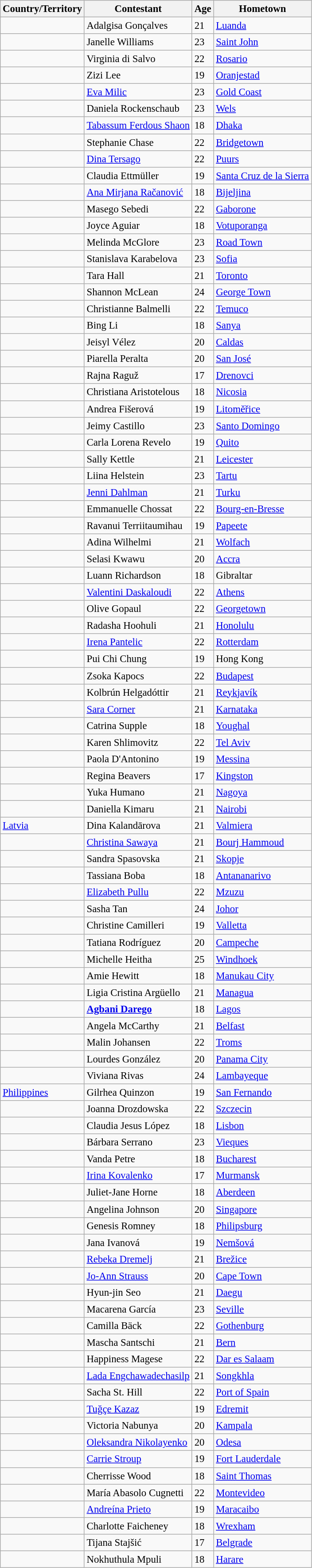<table class="wikitable sortable" style="font-size:95%;">
<tr>
<th>Country/Territory</th>
<th>Contestant</th>
<th>Age</th>
<th>Hometown</th>
</tr>
<tr>
<td></td>
<td>Adalgisa Gonçalves</td>
<td>21</td>
<td><a href='#'>Luanda</a></td>
</tr>
<tr>
<td></td>
<td>Janelle Williams</td>
<td>23</td>
<td><a href='#'>Saint John</a></td>
</tr>
<tr>
<td></td>
<td>Virginia di Salvo</td>
<td>22</td>
<td><a href='#'>Rosario</a></td>
</tr>
<tr>
<td></td>
<td>Zizi Lee</td>
<td>19</td>
<td><a href='#'>Oranjestad</a></td>
</tr>
<tr>
<td></td>
<td><a href='#'>Eva Milic</a></td>
<td>23</td>
<td><a href='#'>Gold Coast</a></td>
</tr>
<tr>
<td></td>
<td>Daniela Rockenschaub</td>
<td>23</td>
<td><a href='#'>Wels</a></td>
</tr>
<tr>
<td></td>
<td><a href='#'>Tabassum Ferdous Shaon</a></td>
<td>18</td>
<td><a href='#'>Dhaka</a></td>
</tr>
<tr>
<td></td>
<td>Stephanie Chase</td>
<td>22</td>
<td><a href='#'>Bridgetown</a></td>
</tr>
<tr>
<td></td>
<td><a href='#'>Dina Tersago</a></td>
<td>22</td>
<td><a href='#'>Puurs</a></td>
</tr>
<tr>
<td></td>
<td>Claudia Ettmüller</td>
<td>19</td>
<td><a href='#'>Santa Cruz de la Sierra</a></td>
</tr>
<tr>
<td></td>
<td><a href='#'>Ana Mirjana Račanović</a></td>
<td>18</td>
<td><a href='#'>Bijeljina</a></td>
</tr>
<tr>
<td></td>
<td>Masego Sebedi</td>
<td>22</td>
<td><a href='#'>Gaborone</a></td>
</tr>
<tr>
<td></td>
<td>Joyce Aguiar</td>
<td>18</td>
<td><a href='#'>Votuporanga</a></td>
</tr>
<tr>
<td></td>
<td>Melinda McGlore</td>
<td>23</td>
<td><a href='#'>Road Town</a></td>
</tr>
<tr>
<td></td>
<td>Stanislava Karabelova</td>
<td>23</td>
<td><a href='#'>Sofia</a></td>
</tr>
<tr>
<td></td>
<td>Tara Hall</td>
<td>21</td>
<td><a href='#'>Toronto</a></td>
</tr>
<tr>
<td></td>
<td>Shannon McLean</td>
<td>24</td>
<td><a href='#'>George Town</a></td>
</tr>
<tr>
<td></td>
<td>Christianne Balmelli</td>
<td>22</td>
<td><a href='#'>Temuco</a></td>
</tr>
<tr>
<td></td>
<td>Bing Li</td>
<td>18</td>
<td><a href='#'>Sanya</a></td>
</tr>
<tr>
<td></td>
<td>Jeisyl Vélez</td>
<td>20</td>
<td><a href='#'>Caldas</a></td>
</tr>
<tr>
<td></td>
<td>Piarella Peralta</td>
<td>20</td>
<td><a href='#'>San José</a></td>
</tr>
<tr>
<td></td>
<td>Rajna Raguž</td>
<td>17</td>
<td><a href='#'>Drenovci</a></td>
</tr>
<tr>
<td></td>
<td>Christiana Aristotelous</td>
<td>18</td>
<td><a href='#'>Nicosia</a></td>
</tr>
<tr>
<td></td>
<td>Andrea Fišerová</td>
<td>19</td>
<td><a href='#'>Litoměřice</a></td>
</tr>
<tr>
<td></td>
<td>Jeimy Castillo</td>
<td>23</td>
<td><a href='#'>Santo Domingo</a></td>
</tr>
<tr>
<td></td>
<td>Carla Lorena Revelo</td>
<td>19</td>
<td><a href='#'>Quito</a></td>
</tr>
<tr>
<td></td>
<td>Sally Kettle</td>
<td>21</td>
<td><a href='#'>Leicester</a></td>
</tr>
<tr>
<td></td>
<td>Liina Helstein</td>
<td>23</td>
<td><a href='#'>Tartu</a></td>
</tr>
<tr>
<td></td>
<td><a href='#'>Jenni Dahlman</a></td>
<td>21</td>
<td><a href='#'>Turku</a></td>
</tr>
<tr>
<td></td>
<td>Emmanuelle Chossat</td>
<td>22</td>
<td><a href='#'>Bourg-en-Bresse</a></td>
</tr>
<tr>
<td></td>
<td>Ravanui Terriitaumihau</td>
<td>19</td>
<td><a href='#'>Papeete</a></td>
</tr>
<tr>
<td></td>
<td>Adina Wilhelmi</td>
<td>21</td>
<td><a href='#'>Wolfach</a></td>
</tr>
<tr>
<td></td>
<td>Selasi Kwawu</td>
<td>20</td>
<td><a href='#'>Accra</a></td>
</tr>
<tr>
<td></td>
<td>Luann Richardson</td>
<td>18</td>
<td>Gibraltar</td>
</tr>
<tr>
<td></td>
<td><a href='#'>Valentini Daskaloudi</a></td>
<td>22</td>
<td><a href='#'>Athens</a></td>
</tr>
<tr>
<td></td>
<td>Olive Gopaul</td>
<td>22</td>
<td><a href='#'>Georgetown</a></td>
</tr>
<tr>
<td></td>
<td>Radasha Hoohuli</td>
<td>21</td>
<td><a href='#'>Honolulu</a></td>
</tr>
<tr>
<td></td>
<td><a href='#'>Irena Pantelic</a></td>
<td>22</td>
<td><a href='#'>Rotterdam</a></td>
</tr>
<tr>
<td></td>
<td>Pui Chi Chung</td>
<td>19</td>
<td>Hong Kong</td>
</tr>
<tr>
<td></td>
<td>Zsoka Kapocs</td>
<td>22</td>
<td><a href='#'>Budapest</a></td>
</tr>
<tr>
<td></td>
<td>Kolbrún Helgadóttir</td>
<td>21</td>
<td><a href='#'>Reykjavík</a></td>
</tr>
<tr>
<td></td>
<td><a href='#'>Sara Corner</a></td>
<td>21</td>
<td><a href='#'>Karnataka</a></td>
</tr>
<tr>
<td></td>
<td>Catrina Supple</td>
<td>18</td>
<td><a href='#'>Youghal</a></td>
</tr>
<tr>
<td></td>
<td>Karen Shlimovitz</td>
<td>22</td>
<td><a href='#'>Tel Aviv</a></td>
</tr>
<tr>
<td></td>
<td>Paola D'Antonino</td>
<td>19</td>
<td><a href='#'>Messina</a></td>
</tr>
<tr>
<td></td>
<td>Regina Beavers</td>
<td>17</td>
<td><a href='#'>Kingston</a></td>
</tr>
<tr>
<td></td>
<td>Yuka Humano</td>
<td>21</td>
<td><a href='#'>Nagoya</a></td>
</tr>
<tr>
<td></td>
<td>Daniella Kimaru</td>
<td>21</td>
<td><a href='#'>Nairobi</a></td>
</tr>
<tr>
<td> <a href='#'>Latvia</a></td>
<td>Dina Kalandārova</td>
<td>21</td>
<td><a href='#'>Valmiera</a></td>
</tr>
<tr>
<td></td>
<td><a href='#'>Christina Sawaya</a></td>
<td>21</td>
<td><a href='#'>Bourj Hammoud</a></td>
</tr>
<tr>
<td></td>
<td>Sandra Spasovska</td>
<td>21</td>
<td><a href='#'>Skopje</a></td>
</tr>
<tr>
<td></td>
<td>Tassiana Boba</td>
<td>18</td>
<td><a href='#'>Antananarivo</a></td>
</tr>
<tr>
<td></td>
<td><a href='#'>Elizabeth Pullu</a></td>
<td>22</td>
<td><a href='#'>Mzuzu</a></td>
</tr>
<tr>
<td></td>
<td>Sasha Tan</td>
<td>24</td>
<td><a href='#'>Johor</a></td>
</tr>
<tr>
<td></td>
<td>Christine Camilleri</td>
<td>19</td>
<td><a href='#'>Valletta</a></td>
</tr>
<tr>
<td></td>
<td>Tatiana Rodríguez</td>
<td>20</td>
<td><a href='#'>Campeche</a></td>
</tr>
<tr>
<td></td>
<td>Michelle Heitha</td>
<td>25</td>
<td><a href='#'>Windhoek</a></td>
</tr>
<tr>
<td></td>
<td>Amie Hewitt</td>
<td>18</td>
<td><a href='#'>Manukau City</a></td>
</tr>
<tr>
<td></td>
<td>Ligia Cristina Argüello</td>
<td>21</td>
<td><a href='#'>Managua</a></td>
</tr>
<tr>
<td><strong></strong></td>
<td><strong><a href='#'>Agbani Darego</a></strong></td>
<td>18</td>
<td><a href='#'>Lagos</a></td>
</tr>
<tr>
<td></td>
<td>Angela McCarthy</td>
<td>21</td>
<td><a href='#'>Belfast</a></td>
</tr>
<tr>
<td></td>
<td>Malin Johansen</td>
<td>22</td>
<td><a href='#'>Troms</a></td>
</tr>
<tr>
<td></td>
<td>Lourdes González</td>
<td>20</td>
<td><a href='#'>Panama City</a></td>
</tr>
<tr>
<td></td>
<td>Viviana Rivas</td>
<td>24</td>
<td><a href='#'>Lambayeque</a></td>
</tr>
<tr>
<td> <a href='#'>Philippines</a></td>
<td>Gilrhea Quinzon</td>
<td>19</td>
<td><a href='#'>San Fernando</a></td>
</tr>
<tr>
<td></td>
<td>Joanna Drozdowska</td>
<td>22</td>
<td><a href='#'>Szczecin</a></td>
</tr>
<tr>
<td></td>
<td>Claudia Jesus López</td>
<td>18</td>
<td><a href='#'>Lisbon</a></td>
</tr>
<tr>
<td></td>
<td>Bárbara Serrano</td>
<td>23</td>
<td><a href='#'>Vieques</a></td>
</tr>
<tr>
<td></td>
<td>Vanda Petre</td>
<td>18</td>
<td><a href='#'>Bucharest</a></td>
</tr>
<tr>
<td></td>
<td><a href='#'>Irina Kovalenko</a></td>
<td>17</td>
<td><a href='#'>Murmansk</a></td>
</tr>
<tr>
<td></td>
<td>Juliet-Jane Horne</td>
<td>18</td>
<td><a href='#'>Aberdeen</a></td>
</tr>
<tr>
<td></td>
<td>Angelina Johnson</td>
<td>20</td>
<td><a href='#'>Singapore</a></td>
</tr>
<tr>
<td></td>
<td>Genesis Romney</td>
<td>18</td>
<td><a href='#'>Philipsburg</a></td>
</tr>
<tr>
<td></td>
<td>Jana Ivanová</td>
<td>19</td>
<td><a href='#'>Nemšová</a></td>
</tr>
<tr>
<td></td>
<td><a href='#'>Rebeka Dremelj</a></td>
<td>21</td>
<td><a href='#'>Brežice</a></td>
</tr>
<tr>
<td></td>
<td><a href='#'>Jo-Ann Strauss</a></td>
<td>20</td>
<td><a href='#'>Cape Town</a></td>
</tr>
<tr>
<td></td>
<td>Hyun-jin Seo</td>
<td>21</td>
<td><a href='#'>Daegu</a></td>
</tr>
<tr>
<td></td>
<td>Macarena García</td>
<td>23</td>
<td><a href='#'>Seville</a></td>
</tr>
<tr>
<td></td>
<td>Camilla Bäck</td>
<td>22</td>
<td><a href='#'>Gothenburg</a></td>
</tr>
<tr>
<td></td>
<td>Mascha Santschi</td>
<td>21</td>
<td><a href='#'>Bern</a></td>
</tr>
<tr>
<td></td>
<td>Happiness Magese</td>
<td>22</td>
<td><a href='#'>Dar es Salaam</a></td>
</tr>
<tr>
<td></td>
<td><a href='#'>Lada Engchawadechasilp</a></td>
<td>21</td>
<td><a href='#'>Songkhla</a></td>
</tr>
<tr>
<td></td>
<td>Sacha St. Hill</td>
<td>22</td>
<td><a href='#'>Port of Spain</a></td>
</tr>
<tr>
<td></td>
<td><a href='#'>Tuğçe Kazaz</a></td>
<td>19</td>
<td><a href='#'>Edremit</a></td>
</tr>
<tr>
<td></td>
<td>Victoria Nabunya</td>
<td>20</td>
<td><a href='#'>Kampala</a></td>
</tr>
<tr>
<td></td>
<td><a href='#'>Oleksandra Nikolayenko</a></td>
<td>20</td>
<td><a href='#'>Odesa</a></td>
</tr>
<tr>
<td></td>
<td><a href='#'>Carrie Stroup</a></td>
<td>19</td>
<td><a href='#'>Fort Lauderdale</a></td>
</tr>
<tr>
<td></td>
<td>Cherrisse Wood</td>
<td>18</td>
<td><a href='#'>Saint Thomas</a></td>
</tr>
<tr>
<td></td>
<td>María Abasolo Cugnetti</td>
<td>22</td>
<td><a href='#'>Montevideo</a></td>
</tr>
<tr>
<td></td>
<td><a href='#'>Andreína Prieto</a></td>
<td>19</td>
<td><a href='#'>Maracaibo</a></td>
</tr>
<tr>
<td></td>
<td>Charlotte Faicheney</td>
<td>18</td>
<td><a href='#'>Wrexham</a></td>
</tr>
<tr>
<td></td>
<td>Tijana Stajšić</td>
<td>17</td>
<td><a href='#'>Belgrade</a></td>
</tr>
<tr>
<td></td>
<td>Nokhuthula Mpuli</td>
<td>18</td>
<td><a href='#'>Harare</a></td>
</tr>
</table>
